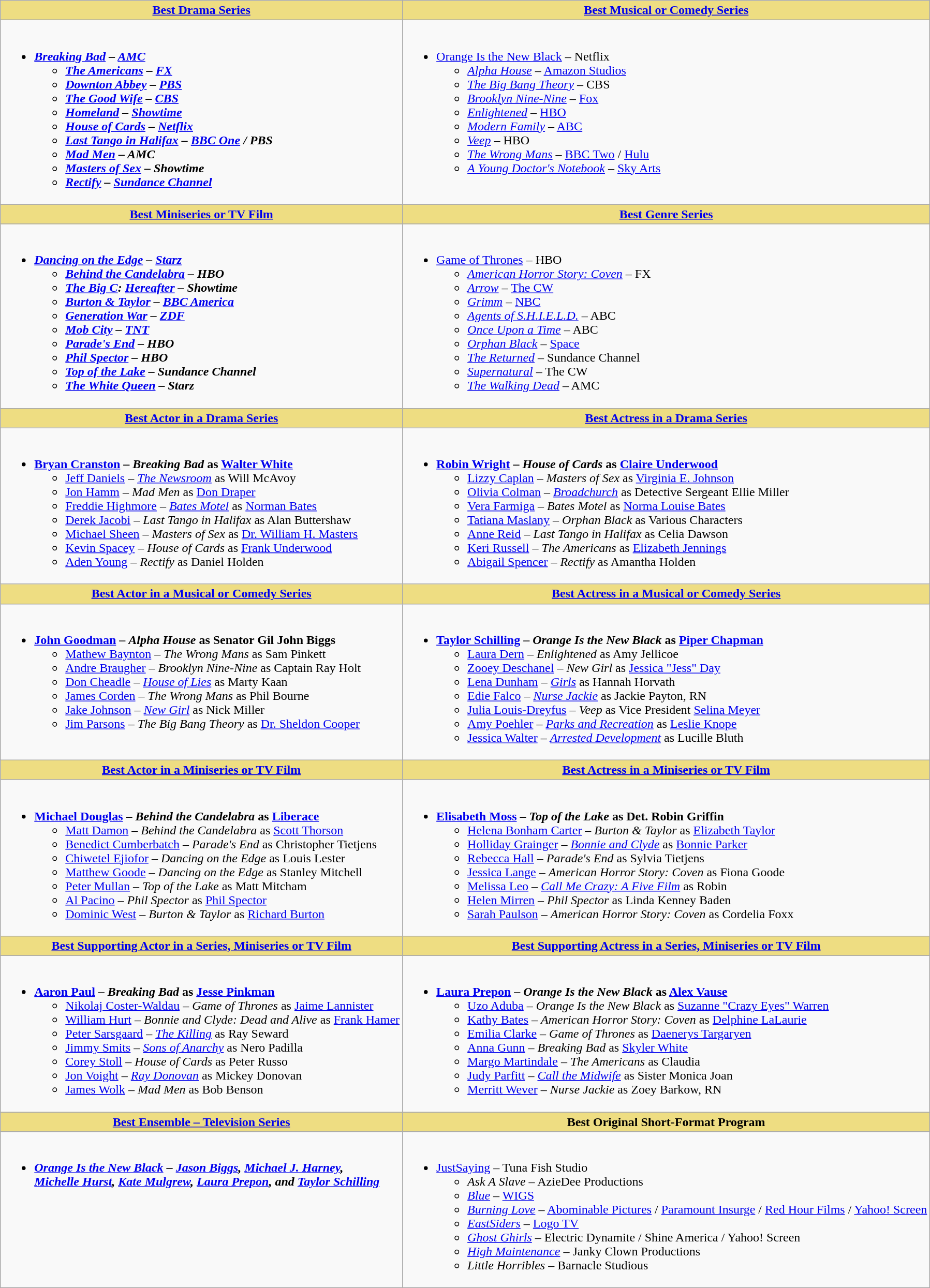<table class=wikitable style="width="100%">
<tr>
<th style="background:#EEDD82;"><a href='#'>Best Drama Series</a></th>
<th style="background:#EEDD82;"><a href='#'>Best Musical or Comedy Series</a></th>
</tr>
<tr>
<td valign="top"><br><ul><li><strong><em><a href='#'>Breaking Bad</a><em> – <a href='#'>AMC</a><strong><ul><li></em><a href='#'>The Americans</a><em> – <a href='#'>FX</a></li><li></em><a href='#'>Downton Abbey</a><em> – <a href='#'>PBS</a></li><li></em><a href='#'>The Good Wife</a><em> – <a href='#'>CBS</a></li><li></em><a href='#'>Homeland</a><em> – <a href='#'>Showtime</a></li><li></em><a href='#'>House of Cards</a><em> – <a href='#'>Netflix</a></li><li></em><a href='#'>Last Tango in Halifax</a><em> – <a href='#'>BBC One</a> / PBS</li><li></em><a href='#'>Mad Men</a><em> – AMC</li><li></em><a href='#'>Masters of Sex</a><em> – Showtime</li><li></em><a href='#'>Rectify</a><em> – <a href='#'>Sundance Channel</a></li></ul></li></ul></td>
<td valign="top"><br><ul><li></em></strong><a href='#'>Orange Is the New Black</a></em> – Netflix</strong><ul><li><em><a href='#'>Alpha House</a></em> – <a href='#'>Amazon Studios</a></li><li><em><a href='#'>The Big Bang Theory</a></em> – CBS</li><li><em><a href='#'>Brooklyn Nine-Nine</a></em> – <a href='#'>Fox</a></li><li><em><a href='#'>Enlightened</a></em> – <a href='#'>HBO</a></li><li><em><a href='#'>Modern Family</a></em> – <a href='#'>ABC</a></li><li><em><a href='#'>Veep</a></em> – HBO</li><li><em><a href='#'>The Wrong Mans</a></em> – <a href='#'>BBC Two</a> / <a href='#'>Hulu</a></li><li><em><a href='#'>A Young Doctor's Notebook</a></em> – <a href='#'>Sky Arts</a></li></ul></li></ul></td>
</tr>
<tr>
<th style="background:#EEDD82;"><a href='#'>Best Miniseries or TV Film</a></th>
<th style="background:#EEDD82;"><a href='#'>Best Genre Series</a></th>
</tr>
<tr>
<td valign="top"><br><ul><li><strong><em><a href='#'>Dancing on the Edge</a><em> – <a href='#'>Starz</a><strong><ul><li></em><a href='#'>Behind the Candelabra</a><em> – HBO</li><li></em><a href='#'>The Big C</a>: <a href='#'>Hereafter</a><em> – Showtime</li><li></em><a href='#'>Burton & Taylor</a><em> – <a href='#'>BBC America</a></li><li></em><a href='#'>Generation War</a><em> – <a href='#'>ZDF</a></li><li></em><a href='#'>Mob City</a><em> – <a href='#'>TNT</a></li><li></em><a href='#'>Parade's End</a><em> – HBO</li><li></em><a href='#'>Phil Spector</a><em> – HBO</li><li></em><a href='#'>Top of the Lake</a><em> – Sundance Channel</li><li></em><a href='#'>The White Queen</a><em> – Starz</li></ul></li></ul></td>
<td valign="top"><br><ul><li></em></strong><a href='#'>Game of Thrones</a></em> – HBO</strong><ul><li><em><a href='#'>American Horror Story: Coven</a></em> – FX</li><li><em><a href='#'>Arrow</a></em> – <a href='#'>The CW</a></li><li><em><a href='#'>Grimm</a></em> – <a href='#'>NBC</a></li><li><em><a href='#'>Agents of S.H.I.E.L.D.</a></em> – ABC</li><li><em><a href='#'>Once Upon a Time</a></em> – ABC</li><li><em><a href='#'>Orphan Black</a></em> – <a href='#'>Space</a></li><li><em><a href='#'>The Returned</a></em> – Sundance Channel</li><li><em><a href='#'>Supernatural</a></em> – The CW</li><li><em><a href='#'>The Walking Dead</a></em> – AMC</li></ul></li></ul></td>
</tr>
<tr>
<th style="background:#EEDD82;"><a href='#'>Best Actor in a Drama Series</a></th>
<th style="background:#EEDD82;"><a href='#'>Best Actress in a Drama Series</a></th>
</tr>
<tr>
<td valign="top"><br><ul><li><strong><a href='#'>Bryan Cranston</a> – <em>Breaking Bad</em> as <a href='#'>Walter White</a></strong><ul><li><a href='#'>Jeff Daniels</a> – <em><a href='#'>The Newsroom</a></em> as Will McAvoy</li><li><a href='#'>Jon Hamm</a> – <em>Mad Men</em> as <a href='#'>Don Draper</a></li><li><a href='#'>Freddie Highmore</a> – <em><a href='#'>Bates Motel</a></em> as <a href='#'>Norman Bates</a></li><li><a href='#'>Derek Jacobi</a> – <em>Last Tango in Halifax</em> as Alan Buttershaw</li><li><a href='#'>Michael Sheen</a> – <em>Masters of Sex</em> as <a href='#'>Dr. William H. Masters</a></li><li><a href='#'>Kevin Spacey</a> – <em>House of Cards</em> as <a href='#'>Frank Underwood</a></li><li><a href='#'>Aden Young</a> – <em>Rectify</em> as Daniel Holden</li></ul></li></ul></td>
<td valign="top"><br><ul><li><strong><a href='#'>Robin Wright</a> – <em>House of Cards</em> as <a href='#'>Claire Underwood</a></strong><ul><li><a href='#'>Lizzy Caplan</a> – <em>Masters of Sex</em> as <a href='#'>Virginia E. Johnson</a></li><li><a href='#'>Olivia Colman</a> – <em><a href='#'>Broadchurch</a></em> as Detective Sergeant Ellie Miller</li><li><a href='#'>Vera Farmiga</a> – <em>Bates Motel</em> as <a href='#'>Norma Louise Bates</a></li><li><a href='#'>Tatiana Maslany</a> – <em>Orphan Black</em> as Various Characters</li><li><a href='#'>Anne Reid</a> – <em>Last Tango in Halifax</em> as Celia Dawson</li><li><a href='#'>Keri Russell</a> – <em>The Americans</em> as <a href='#'>Elizabeth Jennings</a></li><li><a href='#'>Abigail Spencer</a> – <em>Rectify</em> as Amantha Holden</li></ul></li></ul></td>
</tr>
<tr>
<th style="background:#EEDD82;"><a href='#'>Best Actor in a Musical or Comedy Series</a></th>
<th style="background:#EEDD82;"><a href='#'>Best Actress in a Musical or Comedy Series</a></th>
</tr>
<tr>
<td valign="top"><br><ul><li><strong><a href='#'>John Goodman</a> – <em>Alpha House</em> as Senator Gil John Biggs</strong><ul><li><a href='#'>Mathew Baynton</a> – <em>The Wrong Mans</em> as Sam Pinkett</li><li><a href='#'>Andre Braugher</a> – <em>Brooklyn Nine-Nine</em> as Captain Ray Holt</li><li><a href='#'>Don Cheadle</a> – <em><a href='#'>House of Lies</a></em> as Marty Kaan</li><li><a href='#'>James Corden</a> – <em>The Wrong Mans</em> as Phil Bourne</li><li><a href='#'>Jake Johnson</a> – <em><a href='#'>New Girl</a></em> as Nick Miller</li><li><a href='#'>Jim Parsons</a> – <em>The Big Bang Theory</em> as <a href='#'>Dr. Sheldon Cooper</a></li></ul></li></ul></td>
<td valign="top"><br><ul><li><strong><a href='#'>Taylor Schilling</a> – <em>Orange Is the New Black</em> as <a href='#'>Piper Chapman</a></strong><ul><li><a href='#'>Laura Dern</a> – <em>Enlightened</em> as Amy Jellicoe</li><li><a href='#'>Zooey Deschanel</a> – <em>New Girl</em> as <a href='#'>Jessica "Jess" Day</a></li><li><a href='#'>Lena Dunham</a> – <em><a href='#'>Girls</a></em> as Hannah Horvath</li><li><a href='#'>Edie Falco</a> – <em><a href='#'>Nurse Jackie</a></em> as Jackie Payton, RN</li><li><a href='#'>Julia Louis-Dreyfus</a> – <em>Veep</em> as Vice President <a href='#'>Selina Meyer</a></li><li><a href='#'>Amy Poehler</a> – <em><a href='#'>Parks and Recreation</a></em> as <a href='#'>Leslie Knope</a></li><li><a href='#'>Jessica Walter</a> – <em><a href='#'>Arrested Development</a></em> as Lucille Bluth</li></ul></li></ul></td>
</tr>
<tr>
<th style="background:#EEDD82;"><a href='#'>Best Actor in a Miniseries or TV Film</a></th>
<th style="background:#EEDD82;"><a href='#'>Best Actress in a Miniseries or TV Film</a></th>
</tr>
<tr>
<td valign="top"><br><ul><li><strong><a href='#'>Michael Douglas</a> – <em>Behind the Candelabra</em> as <a href='#'>Liberace</a></strong><ul><li><a href='#'>Matt Damon</a> – <em>Behind the Candelabra</em> as <a href='#'>Scott Thorson</a></li><li><a href='#'>Benedict Cumberbatch</a> – <em>Parade's End</em> as Christopher Tietjens</li><li><a href='#'>Chiwetel Ejiofor</a> – <em>Dancing on the Edge</em> as Louis Lester</li><li><a href='#'>Matthew Goode</a> – <em>Dancing on the Edge</em> as Stanley Mitchell</li><li><a href='#'>Peter Mullan</a> – <em>Top of the Lake</em> as Matt Mitcham</li><li><a href='#'>Al Pacino</a> – <em>Phil Spector</em> as <a href='#'>Phil Spector</a></li><li><a href='#'>Dominic West</a> – <em>Burton & Taylor</em> as <a href='#'>Richard Burton</a></li></ul></li></ul></td>
<td valign="top"><br><ul><li><strong><a href='#'>Elisabeth Moss</a> – <em>Top of the Lake</em> as Det. Robin Griffin</strong><ul><li><a href='#'>Helena Bonham Carter</a> – <em>Burton & Taylor</em> as <a href='#'>Elizabeth Taylor</a></li><li><a href='#'>Holliday Grainger</a> – <em><a href='#'>Bonnie and Clyde</a></em> as <a href='#'>Bonnie Parker</a></li><li><a href='#'>Rebecca Hall</a> – <em>Parade's End</em> as Sylvia Tietjens</li><li><a href='#'>Jessica Lange</a> – <em>American Horror Story: Coven</em> as Fiona Goode</li><li><a href='#'>Melissa Leo</a> – <em><a href='#'>Call Me Crazy: A Five Film</a></em> as Robin</li><li><a href='#'>Helen Mirren</a> – <em>Phil Spector</em> as Linda Kenney Baden</li><li><a href='#'>Sarah Paulson</a> – <em>American Horror Story: Coven</em> as Cordelia Foxx</li></ul></li></ul></td>
</tr>
<tr>
<th style="background:#EEDD82;"><a href='#'>Best Supporting Actor in a Series, Miniseries or TV Film</a></th>
<th style="background:#EEDD82;"><a href='#'>Best Supporting Actress in a Series, Miniseries or TV Film</a></th>
</tr>
<tr>
<td valign="top"><br><ul><li><strong><a href='#'>Aaron Paul</a> – <em>Breaking Bad</em> as <a href='#'>Jesse Pinkman</a></strong><ul><li><a href='#'>Nikolaj Coster-Waldau</a> – <em>Game of Thrones</em> as <a href='#'>Jaime Lannister</a></li><li><a href='#'>William Hurt</a> – <em>Bonnie and Clyde: Dead and Alive</em> as <a href='#'>Frank Hamer</a></li><li><a href='#'>Peter Sarsgaard</a> – <em><a href='#'>The Killing</a></em> as Ray Seward</li><li><a href='#'>Jimmy Smits</a> – <em><a href='#'>Sons of Anarchy</a></em> as Nero Padilla</li><li><a href='#'>Corey Stoll</a> – <em>House of Cards</em> as Peter Russo</li><li><a href='#'>Jon Voight</a> – <em><a href='#'>Ray Donovan</a></em> as Mickey Donovan</li><li><a href='#'>James Wolk</a> – <em>Mad Men</em> as Bob Benson</li></ul></li></ul></td>
<td valign="top"><br><ul><li><strong><a href='#'>Laura Prepon</a> – <em>Orange Is the New Black</em> as <a href='#'>Alex Vause</a></strong><ul><li><a href='#'>Uzo Aduba</a> – <em>Orange Is the New Black</em> as <a href='#'>Suzanne "Crazy Eyes" Warren</a></li><li><a href='#'>Kathy Bates</a> – <em>American Horror Story: Coven</em> as <a href='#'>Delphine LaLaurie</a></li><li><a href='#'>Emilia Clarke</a> – <em>Game of Thrones</em> as <a href='#'>Daenerys Targaryen</a></li><li><a href='#'>Anna Gunn</a> – <em>Breaking Bad</em> as <a href='#'>Skyler White</a></li><li><a href='#'>Margo Martindale</a> – <em>The Americans</em> as Claudia</li><li><a href='#'>Judy Parfitt</a> – <em><a href='#'>Call the Midwife</a></em> as Sister Monica Joan</li><li><a href='#'>Merritt Wever</a> – <em>Nurse Jackie</em> as Zoey Barkow, RN</li></ul></li></ul></td>
</tr>
<tr>
<th style="background:#EEDD82;"><a href='#'>Best Ensemble – Television Series</a></th>
<th style="background:#EEDD82;">Best Original Short-Format Program</th>
</tr>
<tr>
<td valign="top"><br><ul><li><strong><em><a href='#'>Orange Is the New Black</a><em> – <a href='#'>Jason Biggs</a>, <a href='#'>Michael J. Harney</a>, <br> <a href='#'>Michelle Hurst</a>, <a href='#'>Kate Mulgrew</a>, <a href='#'>Laura Prepon</a>, and <a href='#'>Taylor Schilling</a><strong></li></ul></td>
<td valign="top"><br><ul><li></em></strong><a href='#'>JustSaying</a></em> – Tuna Fish Studio</strong><ul><li><em>Ask A Slave</em> – AzieDee Productions</li><li><em><a href='#'>Blue</a></em> – <a href='#'>WIGS</a></li><li><em><a href='#'>Burning Love</a></em> – <a href='#'>Abominable Pictures</a> / <a href='#'>Paramount Insurge</a> / <a href='#'>Red Hour Films</a> / <a href='#'>Yahoo! Screen</a></li><li><em><a href='#'>EastSiders</a></em> – <a href='#'>Logo TV</a></li><li><em><a href='#'>Ghost Ghirls</a></em> – Electric Dynamite / Shine America / Yahoo! Screen</li><li><em><a href='#'>High Maintenance</a></em> – Janky Clown Productions</li><li><em>Little Horribles</em> – Barnacle Studious</li></ul></li></ul></td>
</tr>
</table>
